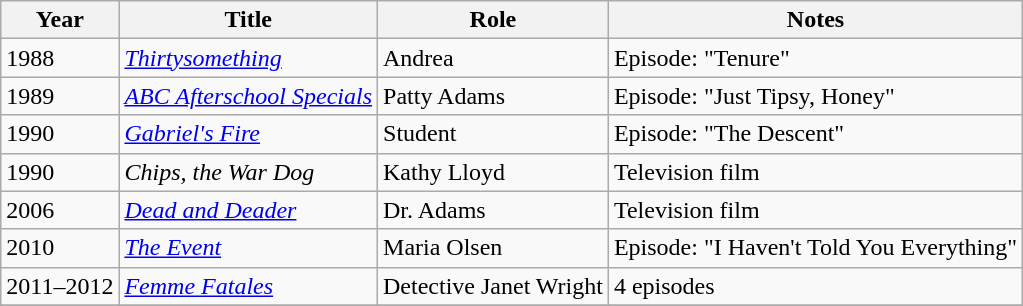<table class="wikitable">
<tr>
<th>Year</th>
<th>Title</th>
<th>Role</th>
<th>Notes</th>
</tr>
<tr>
<td>1988</td>
<td><em><a href='#'>Thirtysomething</a></em></td>
<td>Andrea</td>
<td>Episode: "Tenure"</td>
</tr>
<tr>
<td>1989</td>
<td><em><a href='#'>ABC Afterschool Specials</a></em></td>
<td>Patty Adams</td>
<td>Episode: "Just Tipsy, Honey"</td>
</tr>
<tr>
<td>1990</td>
<td><em><a href='#'>Gabriel's Fire</a></em></td>
<td>Student</td>
<td>Episode: "The Descent"</td>
</tr>
<tr>
<td>1990</td>
<td><em>Chips, the War Dog</em></td>
<td>Kathy Lloyd</td>
<td>Television film</td>
</tr>
<tr>
<td>2006</td>
<td><em><a href='#'>Dead and Deader</a></em></td>
<td>Dr. Adams</td>
<td>Television film</td>
</tr>
<tr>
<td>2010</td>
<td><em><a href='#'>The Event</a></em></td>
<td>Maria Olsen</td>
<td>Episode: "I Haven't Told You Everything"</td>
</tr>
<tr>
<td>2011–2012</td>
<td><em><a href='#'>Femme Fatales</a></em></td>
<td>Detective Janet Wright</td>
<td>4 episodes</td>
</tr>
<tr>
</tr>
</table>
